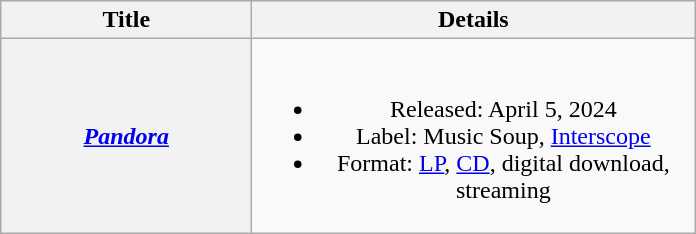<table class="wikitable plainrowheaders" style="text-align:center;">
<tr>
<th scope="col" style="width:10em;">Title</th>
<th scope="col" style="width:18em;">Details</th>
</tr>
<tr>
<th scope="row"><em><a href='#'>Pandora</a></em></th>
<td><br><ul><li>Released: April 5, 2024</li><li>Label: Music Soup, <a href='#'>Interscope</a></li><li>Format: <a href='#'>LP</a>, <a href='#'>CD</a>, digital download, streaming</li></ul></td>
</tr>
</table>
